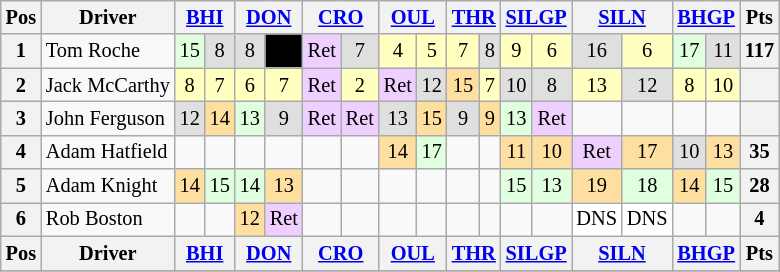<table class="wikitable" style="font-size: 85%; text-align: center;">
<tr valign="top">
<th valign="middle">Pos</th>
<th valign="middle">Driver</th>
<th colspan="2"><a href='#'>BHI</a></th>
<th colspan="2"><a href='#'>DON</a></th>
<th colspan="2"><a href='#'>CRO</a></th>
<th colspan="2"><a href='#'>OUL</a></th>
<th colspan="2"><a href='#'>THR</a></th>
<th colspan="2"><a href='#'>SILGP</a></th>
<th colspan="2"><a href='#'>SILN</a></th>
<th colspan="2"><a href='#'>BHGP</a></th>
<th valign="middle">Pts</th>
</tr>
<tr>
<th>1</th>
<td align=left> Tom Roche</td>
<td style="background:#DFFFDF;">15</td>
<td style="background:#DFDFDF;">8</td>
<td style="background:#DFDFDF;">8</td>
<td style="background-color:#000000; color:white"></td>
<td style="background:#EFCFFF;">Ret</td>
<td style="background:#DFDFDF;">7</td>
<td style="background:#FFFFBF;">4</td>
<td style="background:#FFFFBF;">5</td>
<td style="background:#FFFFBF;">7</td>
<td style="background:#DFDFDF;">8</td>
<td style="background:#FFFFBF;">9</td>
<td style="background:#FFFFBF;">6</td>
<td style="background:#DFDFDF;">16</td>
<td style="background:#FFFFBF;">6</td>
<td style="background:#DFFFDF;">17</td>
<td style="background:#DFDFDF;">11</td>
<th>117</th>
</tr>
<tr>
<th>2</th>
<td align=left> Jack McCarthy</td>
<td style="background:#FFFFBF;">8</td>
<td style="background:#FFFFBF;">7</td>
<td style="background:#FFFFBF;">6</td>
<td style="background:#FFFFBF;">7</td>
<td style="background:#EFCFFF;">Ret</td>
<td style="background:#FFFFBF;">2</td>
<td style="background:#EFCFFF;">Ret</td>
<td style="background:#DFDFDF;">12</td>
<td style="background:#FFDF9F;">15</td>
<td style="background:#FFFFBF;">7</td>
<td style="background:#DFDFDF;">10</td>
<td style="background:#DFDFDF;">8</td>
<td style="background:#FFFFBF;">13</td>
<td style="background:#DFDFDF;">12</td>
<td style="background:#FFFFBF;">8</td>
<td style="background:#FFFFBF;">10</td>
<th></th>
</tr>
<tr>
<th>3</th>
<td align=left> John Ferguson</td>
<td style="background:#DFDFDF;">12</td>
<td style="background:#FFDF9F;">14</td>
<td style="background:#DFFFDF;">13</td>
<td style="background:#DFDFDF;">9</td>
<td style="background:#EFCFFF;">Ret</td>
<td style="background:#EFCFFF;">Ret</td>
<td style="background:#DFDFDF;">13</td>
<td style="background:#FFDF9F;">15</td>
<td style="background:#DFDFDF;">9</td>
<td style="background:#FFDF9F;">9</td>
<td style="background:#DFFFDF;">13</td>
<td style="background:#EFCFFF;">Ret</td>
<td></td>
<td></td>
<td></td>
<td></td>
<th></th>
</tr>
<tr>
<th>4</th>
<td align="left"> Adam Hatfield</td>
<td></td>
<td></td>
<td></td>
<td></td>
<td></td>
<td></td>
<td style="background:#FFDF9F;">14</td>
<td style="background:#DFFFDF;">17</td>
<td></td>
<td></td>
<td style="background:#FFDF9F;">11</td>
<td style="background:#FFDF9F;">10</td>
<td style="background:#EFCFFF;">Ret</td>
<td style="background:#FFDF9F;">17</td>
<td style="background:#DFDFDF;">10</td>
<td style="background:#FFDF9F;">13</td>
<th>35</th>
</tr>
<tr>
<th>5</th>
<td align=left> Adam Knight</td>
<td style="background:#FFDF9F;">14</td>
<td style="background:#DFFFDF;">15</td>
<td style="background:#DFFFDF;">14</td>
<td style="background:#FFDF9F;">13</td>
<td></td>
<td></td>
<td></td>
<td></td>
<td></td>
<td></td>
<td style="background:#DFFFDF;">15</td>
<td style="background:#DFFFDF;">13</td>
<td style="background:#FFDF9F;">19</td>
<td style="background:#DFFFDF;">18</td>
<td style="background:#FFDF9F;">14</td>
<td style="background:#DFFFDF;">15</td>
<th>28</th>
</tr>
<tr>
<th>6</th>
<td align="left"> Rob Boston</td>
<td></td>
<td></td>
<td style="background:#FFDF9F;">12</td>
<td style="background:#EFCFFF;">Ret</td>
<td></td>
<td></td>
<td></td>
<td></td>
<td></td>
<td></td>
<td></td>
<td></td>
<td style="background:#ffffff;">DNS</td>
<td style="background:#ffffff;">DNS</td>
<td></td>
<td></td>
<th>4</th>
</tr>
<tr>
<th valign="middle">Pos</th>
<th valign="middle">Driver</th>
<th colspan="2"><a href='#'>BHI</a></th>
<th colspan="2"><a href='#'>DON</a></th>
<th colspan="2"><a href='#'>CRO</a></th>
<th colspan="2"><a href='#'>OUL</a></th>
<th colspan="2"><a href='#'>THR</a></th>
<th colspan="2"><a href='#'>SILGP</a></th>
<th colspan="2"><a href='#'>SILN</a></th>
<th colspan="2"><a href='#'>BHGP</a></th>
<th valign="middle">Pts</th>
</tr>
<tr>
</tr>
</table>
